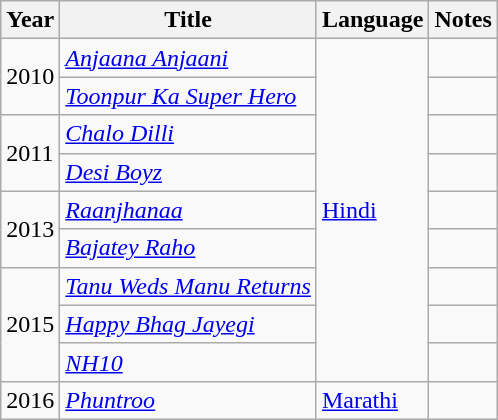<table class="wikitable sortable">
<tr>
<th>Year</th>
<th>Title</th>
<th>Language</th>
<th>Notes</th>
</tr>
<tr>
<td rowspan="2">2010</td>
<td><em><a href='#'>Anjaana Anjaani</a></em></td>
<td rowspan="9"><a href='#'>Hindi</a></td>
<td></td>
</tr>
<tr>
<td><em><a href='#'>Toonpur Ka Super Hero</a></em></td>
<td></td>
</tr>
<tr>
<td rowspan="2">2011</td>
<td><em><a href='#'>Chalo Dilli</a></em></td>
<td></td>
</tr>
<tr>
<td><em><a href='#'>Desi Boyz</a></em></td>
<td></td>
</tr>
<tr>
<td rowspan="2">2013</td>
<td><em><a href='#'>Raanjhanaa</a></em></td>
<td></td>
</tr>
<tr>
<td><em><a href='#'>Bajatey Raho</a></em></td>
<td></td>
</tr>
<tr>
<td rowspan="3">2015</td>
<td><em><a href='#'>Tanu Weds Manu Returns</a></em></td>
<td></td>
</tr>
<tr>
<td><em><a href='#'>Happy Bhag Jayegi</a></em></td>
<td></td>
</tr>
<tr>
<td><em><a href='#'>NH10</a></em></td>
<td></td>
</tr>
<tr>
<td>2016</td>
<td><em><a href='#'>Phuntroo</a></em></td>
<td><a href='#'>Marathi</a></td>
<td></td>
</tr>
</table>
